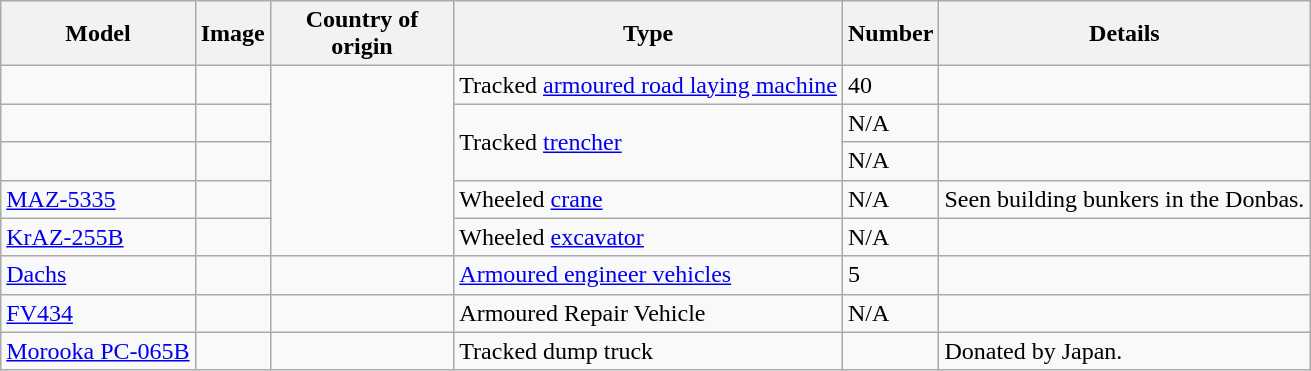<table class="wikitable sortable">
<tr>
<th>Model</th>
<th>Image</th>
<th style="width:115px;">Country of origin</th>
<th>Type</th>
<th>Number</th>
<th>Details</th>
</tr>
<tr>
<td></td>
<td></td>
<td rowspan="5"></td>
<td>Tracked <a href='#'>armoured road laying machine</a></td>
<td>40</td>
<td></td>
</tr>
<tr>
<td></td>
<td></td>
<td rowspan="2">Tracked <a href='#'>trencher</a></td>
<td>N/A</td>
<td></td>
</tr>
<tr>
<td></td>
<td></td>
<td>N/A</td>
<td></td>
</tr>
<tr>
<td><a href='#'>MAZ-5335</a></td>
<td></td>
<td>Wheeled <a href='#'>crane</a></td>
<td>N/A</td>
<td>Seen building bunkers in the Donbas.</td>
</tr>
<tr>
<td><a href='#'>KrAZ-255B</a></td>
<td></td>
<td>Wheeled <a href='#'>excavator</a></td>
<td>N/A</td>
<td></td>
</tr>
<tr>
<td><a href='#'>Dachs</a></td>
<td></td>
<td></td>
<td><a href='#'>Armoured engineer vehicles</a></td>
<td>5</td>
<td></td>
</tr>
<tr>
<td><a href='#'>FV434</a></td>
<td></td>
<td></td>
<td>Armoured Repair Vehicle</td>
<td>N/A</td>
<td></td>
</tr>
<tr>
<td><a href='#'>Morooka PC-065B</a></td>
<td></td>
<td></td>
<td>Tracked dump truck</td>
<td></td>
<td>Donated by Japan.</td>
</tr>
</table>
